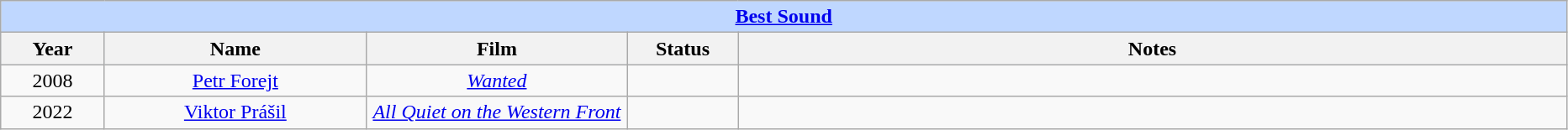<table class="wikitable" style="text-align: center">
<tr style="background:#bfd7ff;">
<td colspan="6" style="text-align:center;"><strong><a href='#'>Best Sound</a></strong></td>
</tr>
<tr style="background:#ebf5ff;">
<th style="width:075px;">Year</th>
<th style="width:200px;">Name</th>
<th style="width:200px;">Film</th>
<th style="width:080px;">Status</th>
<th style="width:650px;">Notes</th>
</tr>
<tr>
<td>2008</td>
<td><a href='#'>Petr Forejt</a></td>
<td><em><a href='#'>Wanted</a></em></td>
<td></td>
<td></td>
</tr>
<tr>
<td>2022</td>
<td><a href='#'>Viktor Prášil</a></td>
<td><em><a href='#'>All Quiet on the Western Front</a></em></td>
<td></td>
<td></td>
</tr>
</table>
